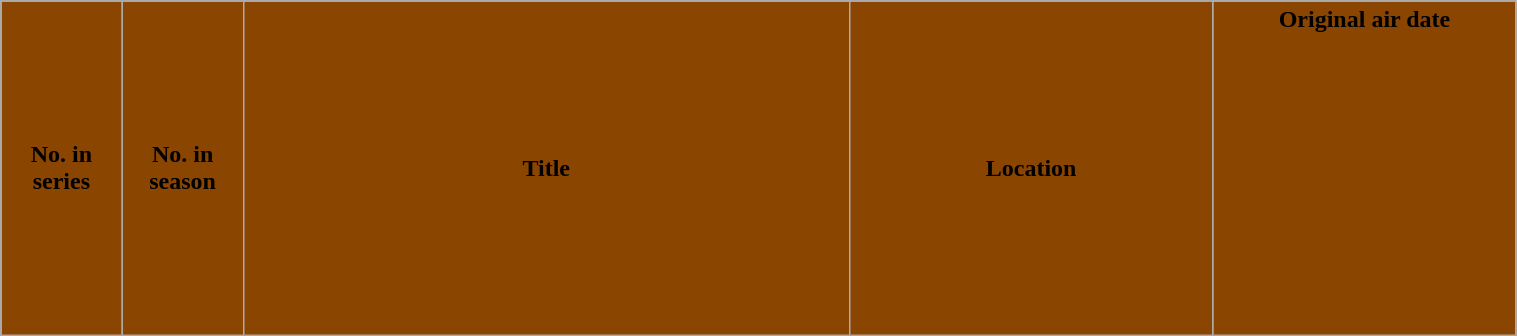<table class="wikitable plainrowheaders" style="width:80%; background:#fff;">
<tr>
<th style="background:#8A4500; width:8%;"><span>No. in<br>series</span></th>
<th style="background:#8A4500; width:8%;"><span>No. in<br>season</span></th>
<th style="background:#8A4500; width:40%;"><span>Title</span></th>
<th style="background:#8A4500; width:24%;"><span>Location</span></th>
<th style="background:#8A4500; width:20%;"><span>Original air date</span><br><br><br><br><br><br><br><br><br><br><br><br></th>
</tr>
</table>
